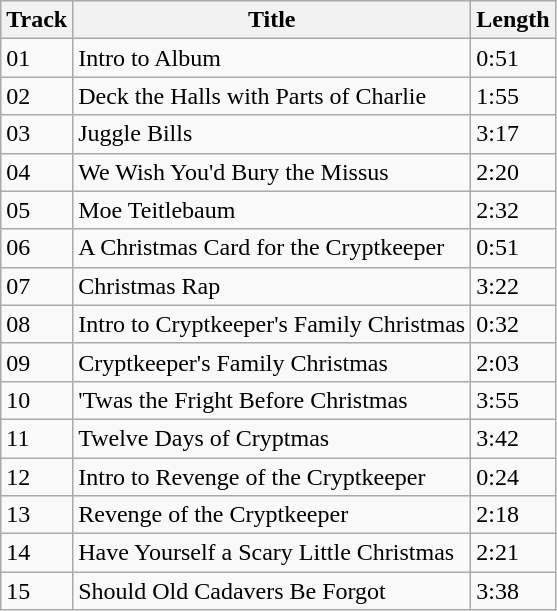<table class="wikitable">
<tr>
<th>Track</th>
<th>Title</th>
<th>Length</th>
</tr>
<tr>
<td>01</td>
<td>Intro to Album</td>
<td>0:51</td>
</tr>
<tr>
<td>02</td>
<td>Deck the Halls with Parts of Charlie</td>
<td>1:55</td>
</tr>
<tr>
<td>03</td>
<td>Juggle Bills</td>
<td>3:17</td>
</tr>
<tr>
<td>04</td>
<td>We Wish You'd Bury the Missus</td>
<td>2:20</td>
</tr>
<tr>
<td>05</td>
<td>Moe Teitlebaum</td>
<td>2:32</td>
</tr>
<tr>
<td>06</td>
<td>A Christmas Card for the Cryptkeeper</td>
<td>0:51</td>
</tr>
<tr>
<td>07</td>
<td>Christmas Rap</td>
<td>3:22</td>
</tr>
<tr>
<td>08</td>
<td>Intro to Cryptkeeper's Family Christmas</td>
<td>0:32</td>
</tr>
<tr>
<td>09</td>
<td>Cryptkeeper's Family Christmas</td>
<td>2:03</td>
</tr>
<tr>
<td>10</td>
<td>'Twas the Fright Before Christmas</td>
<td>3:55</td>
</tr>
<tr>
<td>11</td>
<td>Twelve Days of Cryptmas</td>
<td>3:42</td>
</tr>
<tr>
<td>12</td>
<td>Intro to Revenge of the Cryptkeeper</td>
<td>0:24</td>
</tr>
<tr>
<td>13</td>
<td>Revenge of the Cryptkeeper</td>
<td>2:18</td>
</tr>
<tr>
<td>14</td>
<td>Have Yourself a Scary Little Christmas</td>
<td>2:21</td>
</tr>
<tr>
<td>15</td>
<td>Should Old Cadavers Be Forgot</td>
<td>3:38</td>
</tr>
</table>
